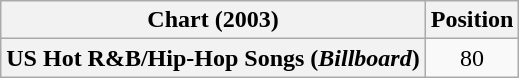<table class="wikitable plainrowheaders" style="text-align:center">
<tr>
<th scope="col">Chart (2003)</th>
<th scope="col">Position</th>
</tr>
<tr>
<th scope="row">US Hot R&B/Hip-Hop Songs (<em>Billboard</em>)</th>
<td>80</td>
</tr>
</table>
